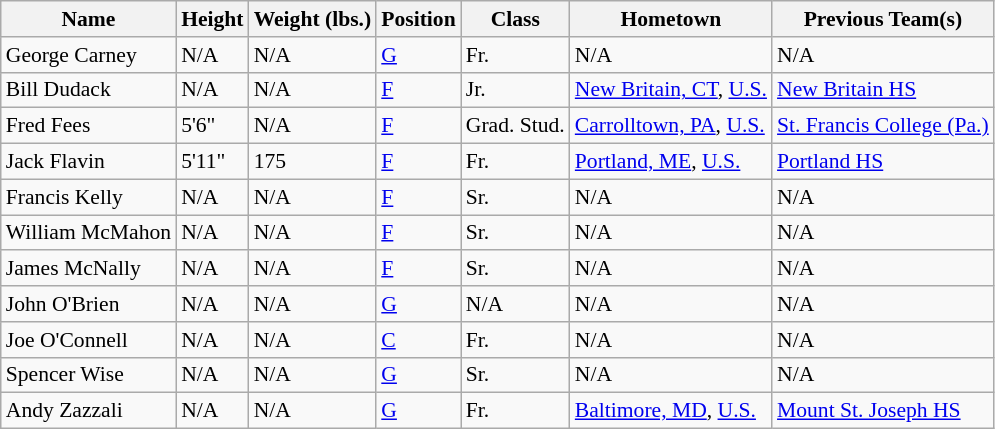<table class="wikitable" style="font-size: 90%">
<tr>
<th>Name</th>
<th>Height</th>
<th>Weight (lbs.)</th>
<th>Position</th>
<th>Class</th>
<th>Hometown</th>
<th>Previous Team(s)</th>
</tr>
<tr>
<td>George Carney</td>
<td>N/A</td>
<td>N/A</td>
<td><a href='#'>G</a></td>
<td>Fr.</td>
<td>N/A</td>
<td>N/A</td>
</tr>
<tr>
<td>Bill Dudack</td>
<td>N/A</td>
<td>N/A</td>
<td><a href='#'>F</a></td>
<td>Jr.</td>
<td><a href='#'>New Britain, CT</a>, <a href='#'>U.S.</a></td>
<td><a href='#'>New Britain HS</a></td>
</tr>
<tr>
<td>Fred Fees</td>
<td>5'6"</td>
<td>N/A</td>
<td><a href='#'>F</a></td>
<td>Grad. Stud.</td>
<td><a href='#'>Carrolltown, PA</a>, <a href='#'>U.S.</a></td>
<td><a href='#'>St. Francis College (Pa.)</a></td>
</tr>
<tr>
<td>Jack Flavin</td>
<td>5'11"</td>
<td>175</td>
<td><a href='#'>F</a></td>
<td>Fr.</td>
<td><a href='#'>Portland, ME</a>, <a href='#'>U.S.</a></td>
<td><a href='#'>Portland HS</a></td>
</tr>
<tr>
<td>Francis Kelly</td>
<td>N/A</td>
<td>N/A</td>
<td><a href='#'>F</a></td>
<td>Sr.</td>
<td>N/A</td>
<td>N/A</td>
</tr>
<tr>
<td>William McMahon</td>
<td>N/A</td>
<td>N/A</td>
<td><a href='#'>F</a></td>
<td>Sr.</td>
<td>N/A</td>
<td>N/A</td>
</tr>
<tr>
<td>James McNally</td>
<td>N/A</td>
<td>N/A</td>
<td><a href='#'>F</a></td>
<td>Sr.</td>
<td>N/A</td>
<td>N/A</td>
</tr>
<tr>
<td>John O'Brien</td>
<td>N/A</td>
<td>N/A</td>
<td><a href='#'>G</a></td>
<td>N/A</td>
<td>N/A</td>
<td>N/A</td>
</tr>
<tr>
<td>Joe O'Connell</td>
<td>N/A</td>
<td>N/A</td>
<td><a href='#'>C</a></td>
<td>Fr.</td>
<td>N/A</td>
<td>N/A</td>
</tr>
<tr>
<td>Spencer Wise</td>
<td>N/A</td>
<td>N/A</td>
<td><a href='#'>G</a></td>
<td>Sr.</td>
<td>N/A</td>
<td>N/A</td>
</tr>
<tr>
<td>Andy Zazzali</td>
<td>N/A</td>
<td>N/A</td>
<td><a href='#'>G</a></td>
<td>Fr.</td>
<td><a href='#'>Baltimore, MD</a>, <a href='#'>U.S.</a></td>
<td><a href='#'>Mount St. Joseph HS</a></td>
</tr>
</table>
